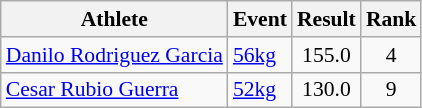<table class=wikitable style="font-size:90%">
<tr>
<th>Athlete</th>
<th>Event</th>
<th>Result</th>
<th>Rank</th>
</tr>
<tr>
<td><a href='#'>Danilo Rodriguez Garcia</a></td>
<td><a href='#'>56kg</a></td>
<td style="text-align:center;">155.0</td>
<td style="text-align:center;">4</td>
</tr>
<tr>
<td><a href='#'>Cesar Rubio Guerra</a></td>
<td><a href='#'>52kg</a></td>
<td style="text-align:center;">130.0</td>
<td style="text-align:center;">9</td>
</tr>
</table>
